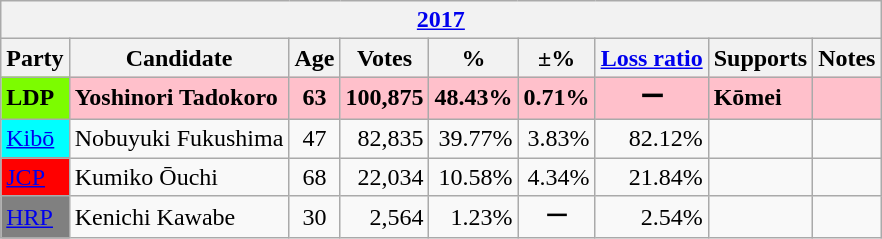<table class="wikitable">
<tr>
<th colspan="9"><a href='#'>2017</a></th>
</tr>
<tr>
<th>Party</th>
<th>Candidate</th>
<th>Age</th>
<th>Votes</th>
<th>%</th>
<th>±%</th>
<th><a href='#'>Loss ratio</a></th>
<th>Supports</th>
<th>Notes</th>
</tr>
<tr>
<td style="background:lawngreen;"><strong>LDP</strong></td>
<td style="background:pink;"><strong>Yoshinori Tadokoro</strong></td>
<td style="background:pink;text-align:center"><strong>63</strong></td>
<td style="background:pink;text-align: right"><strong>100,875</strong></td>
<td style="background:pink;text-align: right"><strong>48.43%</strong></td>
<td style="background:pink;text-align:right"><strong>0.71%</strong></td>
<td style="background:pink;text-align:center"><strong>ー</strong></td>
<td style="background:pink;"><strong>Kōmei</strong></td>
<td style="background:pink;"></td>
</tr>
<tr>
<td style="background:cyan;"><a href='#'>Kibō</a></td>
<td>Nobuyuki Fukushima</td>
<td style="text-align:center">47</td>
<td style="text-align:right">82,835</td>
<td style="text-align:right">39.77%</td>
<td style="text-align:right">3.83%</td>
<td style="text-align:right">82.12%</td>
<td></td>
<td></td>
</tr>
<tr>
<td style="background:red;"><a href='#'>JCP</a></td>
<td>Kumiko Ōuchi</td>
<td style="text-align:center">68</td>
<td style="text-align:right">22,034</td>
<td style="text-align:right">10.58%</td>
<td style="text-align:right">4.34%</td>
<td style="text-align:right">21.84%</td>
<td></td>
<td></td>
</tr>
<tr>
<td style="background:gray;"><a href='#'>HRP</a></td>
<td>Kenichi Kawabe</td>
<td style="text-align:center">30</td>
<td style="text-align:right">2,564</td>
<td style="text-align:right">1.23%</td>
<td style="text-align:center">ー</td>
<td style="text-align:right">2.54%</td>
<td></td>
<td></td>
</tr>
</table>
